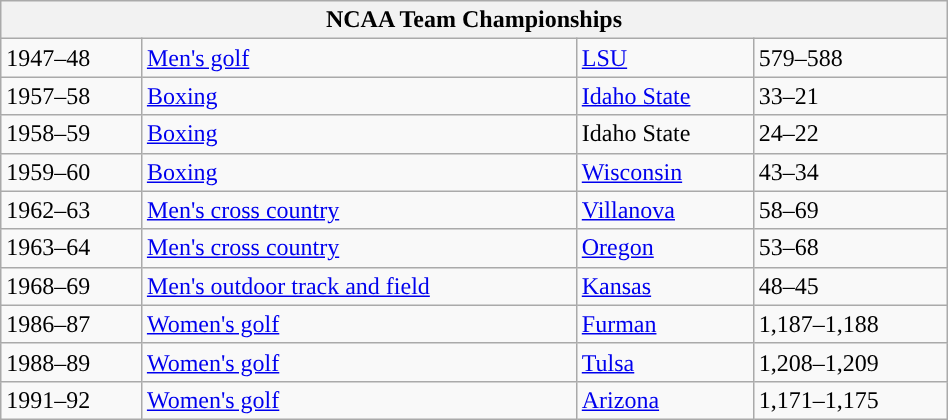<table class="wikitable mw-collapsible mw-collapsed" width="50%">
<tr align="left">
<th colspan=5>NCAA Team Championships<br></th>
</tr>
<tr align="left" bgcolor="">
<td>1947–48</td>
<td><a href='#'>Men's golf</a></td>
<td><a href='#'>LSU</a></td>
<td>579–588</td>
</tr>
<tr align="left" bgcolor="">
<td>1957–58</td>
<td><a href='#'>Boxing</a></td>
<td><a href='#'>Idaho State</a></td>
<td>33–21</td>
</tr>
<tr align="left" bgcolor="">
<td>1958–59</td>
<td><a href='#'>Boxing</a></td>
<td>Idaho State</td>
<td>24–22</td>
</tr>
<tr align="left" bgcolor="">
<td>1959–60</td>
<td><a href='#'>Boxing</a></td>
<td><a href='#'>Wisconsin</a></td>
<td>43–34</td>
</tr>
<tr align="left" bgcolor="">
<td>1962–63</td>
<td><a href='#'>Men's cross country</a></td>
<td><a href='#'>Villanova</a></td>
<td>58–69</td>
</tr>
<tr align="left" bgcolor="">
<td>1963–64</td>
<td><a href='#'>Men's cross country</a></td>
<td><a href='#'>Oregon</a></td>
<td>53–68</td>
</tr>
<tr align="left" bgcolor="">
<td>1968–69</td>
<td><a href='#'>Men's outdoor track and field</a></td>
<td><a href='#'>Kansas</a></td>
<td>48–45</td>
</tr>
<tr align="left" bgcolor="">
<td>1986–87</td>
<td><a href='#'>Women's golf</a></td>
<td><a href='#'>Furman</a></td>
<td>1,187–1,188</td>
</tr>
<tr align="left" bgcolor="">
<td>1988–89</td>
<td><a href='#'>Women's golf</a></td>
<td><a href='#'>Tulsa</a></td>
<td>1,208–1,209</td>
</tr>
<tr align="left" bgcolor="">
<td>1991–92</td>
<td><a href='#'>Women's golf</a></td>
<td><a href='#'>Arizona</a></td>
<td>1,171–1,175</td>
</tr>
</table>
